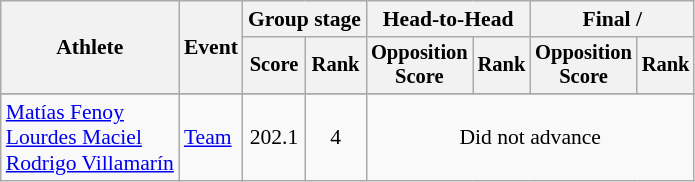<table class="wikitable" style="font-size:90%">
<tr>
<th rowspan="2">Athlete</th>
<th rowspan="2">Event</th>
<th colspan="2">Group stage</th>
<th colspan="2">Head-to-Head</th>
<th colspan="2">Final / </th>
</tr>
<tr style="font-size:95%">
<th>Score</th>
<th>Rank</th>
<th>Opposition<br>Score</th>
<th>Rank</th>
<th>Opposition<br>Score</th>
<th>Rank</th>
</tr>
<tr>
</tr>
<tr align=center>
<td align=left><a href='#'>Matías Fenoy</a><br><a href='#'>Lourdes Maciel</a><br><a href='#'>Rodrigo Villamarín</a></td>
<td align=left><a href='#'>Team</a></td>
<td>202.1</td>
<td>4</td>
<td colspan=4>Did not advance</td>
</tr>
</table>
